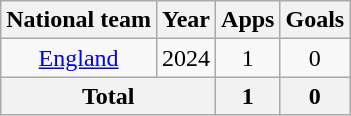<table class="wikitable" style="text-align:center">
<tr>
<th>National team</th>
<th>Year</th>
<th>Apps</th>
<th>Goals</th>
</tr>
<tr>
<td rowspan="1"><a href='#'>England</a></td>
<td>2024</td>
<td>1</td>
<td>0</td>
</tr>
<tr>
<th colspan="2">Total</th>
<th>1</th>
<th>0</th>
</tr>
</table>
